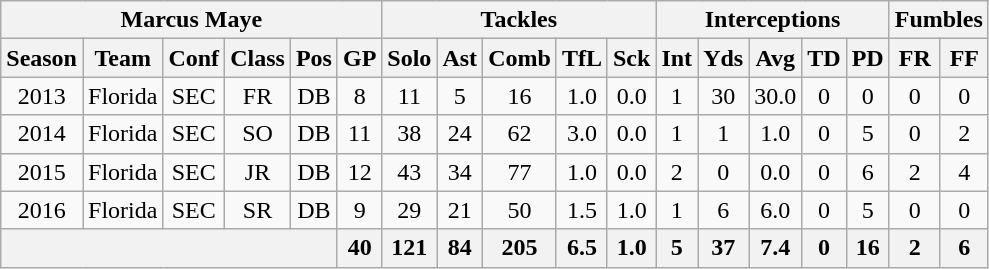<table class="wikitable" style="text-align: center;">
<tr>
<th colspan="6">Marcus Maye</th>
<th colspan="5">Tackles</th>
<th colspan="5">Interceptions</th>
<th colspan="2">Fumbles</th>
</tr>
<tr>
<th>Season</th>
<th>Team</th>
<th>Conf</th>
<th>Class</th>
<th>Pos</th>
<th>GP</th>
<th>Solo</th>
<th>Ast</th>
<th>Comb</th>
<th>TfL</th>
<th>Sck</th>
<th>Int</th>
<th>Yds</th>
<th>Avg</th>
<th>TD</th>
<th>PD</th>
<th>FR</th>
<th>FF</th>
</tr>
<tr>
<td>2013</td>
<td>Florida</td>
<td>SEC</td>
<td>FR</td>
<td>DB</td>
<td>8</td>
<td>11</td>
<td>5</td>
<td>16</td>
<td>1.0</td>
<td>0.0</td>
<td>1</td>
<td>30</td>
<td>30.0</td>
<td>0</td>
<td>0</td>
<td>0</td>
<td>0</td>
</tr>
<tr>
<td>2014</td>
<td>Florida</td>
<td>SEC</td>
<td>SO</td>
<td>DB</td>
<td>11</td>
<td>38</td>
<td>24</td>
<td>62</td>
<td>3.0</td>
<td>0.0</td>
<td>1</td>
<td>1</td>
<td>1.0</td>
<td>0</td>
<td>5</td>
<td>0</td>
<td>2</td>
</tr>
<tr>
<td>2015</td>
<td>Florida</td>
<td>SEC</td>
<td>JR</td>
<td>DB</td>
<td>12</td>
<td>43</td>
<td>34</td>
<td>77</td>
<td>1.0</td>
<td>0.0</td>
<td>2</td>
<td>0</td>
<td>0.0</td>
<td>0</td>
<td>6</td>
<td>2</td>
<td>4</td>
</tr>
<tr>
<td>2016</td>
<td>Florida</td>
<td>SEC</td>
<td>SR</td>
<td>DB</td>
<td>9</td>
<td>29</td>
<td>21</td>
<td>50</td>
<td>1.5</td>
<td>1.0</td>
<td>1</td>
<td>6</td>
<td>6.0</td>
<td>0</td>
<td>5</td>
<td>0</td>
<td>0</td>
</tr>
<tr>
<th colspan="5"></th>
<th>40</th>
<th>121</th>
<th>84</th>
<th>205</th>
<th>6.5</th>
<th>1.0</th>
<th>5</th>
<th>37</th>
<th>7.4</th>
<th>0</th>
<th>16</th>
<th>2</th>
<th>6</th>
</tr>
</table>
